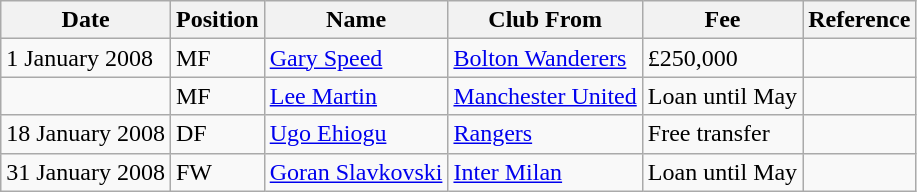<table class="wikitable">
<tr>
<th>Date</th>
<th>Position</th>
<th>Name</th>
<th>Club From</th>
<th>Fee</th>
<th>Reference</th>
</tr>
<tr>
<td>1 January 2008</td>
<td>MF</td>
<td><a href='#'>Gary Speed</a></td>
<td><a href='#'>Bolton Wanderers</a></td>
<td>£250,000</td>
<td></td>
</tr>
<tr>
<td></td>
<td>MF</td>
<td><a href='#'>Lee Martin</a></td>
<td><a href='#'>Manchester United</a></td>
<td>Loan until May</td>
<td></td>
</tr>
<tr>
<td>18 January 2008</td>
<td>DF</td>
<td><a href='#'>Ugo Ehiogu</a></td>
<td><a href='#'>Rangers</a></td>
<td>Free transfer</td>
<td></td>
</tr>
<tr>
<td>31 January 2008</td>
<td>FW</td>
<td><a href='#'>Goran Slavkovski</a></td>
<td><a href='#'>Inter Milan</a></td>
<td>Loan until May</td>
<td></td>
</tr>
</table>
